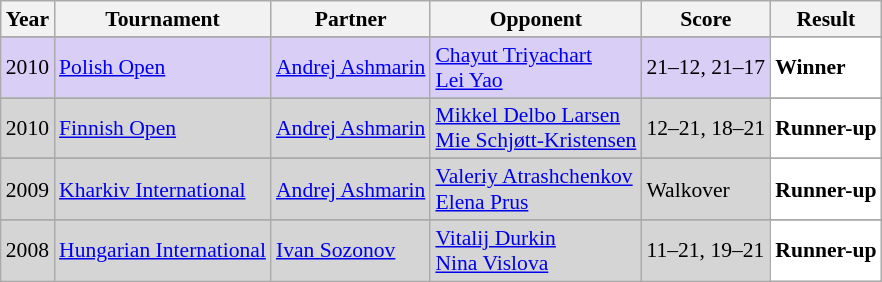<table class="sortable wikitable" style="font-size: 90%;">
<tr>
<th>Year</th>
<th>Tournament</th>
<th>Partner</th>
<th>Opponent</th>
<th>Score</th>
<th>Result</th>
</tr>
<tr>
</tr>
<tr style="background:#D8CEF6">
<td align="center">2010</td>
<td align="left"><a href='#'>Polish Open</a></td>
<td align="left"> <a href='#'>Andrej Ashmarin</a></td>
<td align="left"> <a href='#'>Chayut Triyachart</a> <br>  <a href='#'>Lei Yao</a></td>
<td align="left">21–12, 21–17</td>
<td style="text-align:left; background:white"> <strong>Winner</strong></td>
</tr>
<tr>
</tr>
<tr style="background:#D5D5D5">
<td align="center">2010</td>
<td align="left"><a href='#'>Finnish Open</a></td>
<td align="left"> <a href='#'>Andrej Ashmarin</a></td>
<td align="left"> <a href='#'>Mikkel Delbo Larsen</a><br> <a href='#'>Mie Schjøtt-Kristensen</a></td>
<td align="left">12–21, 18–21</td>
<td style="text-align:left; background:white"> <strong>Runner-up</strong></td>
</tr>
<tr>
</tr>
<tr style="background:#D5D5D5">
<td align="center">2009</td>
<td align="left"><a href='#'>Kharkiv International</a></td>
<td align="left"> <a href='#'>Andrej Ashmarin</a></td>
<td align="left"> <a href='#'>Valeriy Atrashchenkov</a> <br>  <a href='#'>Elena Prus</a></td>
<td align="left">Walkover</td>
<td style="text-align:left; background:white"> <strong>Runner-up</strong></td>
</tr>
<tr>
</tr>
<tr style="background:#D5D5D5">
<td align="center">2008</td>
<td align="left"><a href='#'>Hungarian International</a></td>
<td align="left"> <a href='#'>Ivan Sozonov</a></td>
<td align="left"> <a href='#'>Vitalij Durkin</a> <br>  <a href='#'>Nina Vislova</a></td>
<td align="left">11–21, 19–21</td>
<td style="text-align:left; background:white"> <strong>Runner-up</strong></td>
</tr>
</table>
